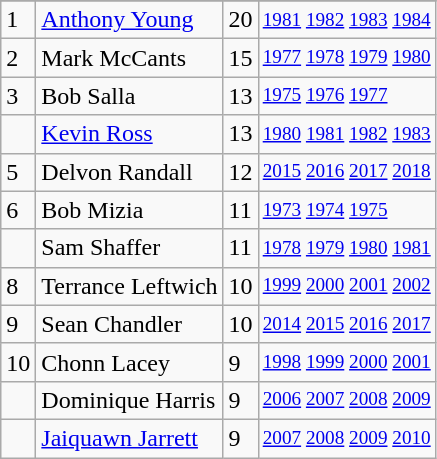<table class="wikitable">
<tr>
</tr>
<tr>
<td>1</td>
<td><a href='#'>Anthony Young</a></td>
<td>20</td>
<td style="font-size:80%;"><a href='#'>1981</a> <a href='#'>1982</a> <a href='#'>1983</a> <a href='#'>1984</a></td>
</tr>
<tr>
<td>2</td>
<td>Mark McCants</td>
<td>15</td>
<td style="font-size:80%;"><a href='#'>1977</a> <a href='#'>1978</a> <a href='#'>1979</a> <a href='#'>1980</a></td>
</tr>
<tr>
<td>3</td>
<td>Bob Salla</td>
<td>13</td>
<td style="font-size:80%;"><a href='#'>1975</a> <a href='#'>1976</a> <a href='#'>1977</a></td>
</tr>
<tr>
<td></td>
<td><a href='#'>Kevin Ross</a></td>
<td>13</td>
<td style="font-size:80%;"><a href='#'>1980</a> <a href='#'>1981</a> <a href='#'>1982</a> <a href='#'>1983</a></td>
</tr>
<tr>
<td>5</td>
<td>Delvon Randall</td>
<td>12</td>
<td style="font-size:80%;"><a href='#'>2015</a> <a href='#'>2016</a> <a href='#'>2017</a> <a href='#'>2018</a></td>
</tr>
<tr>
<td>6</td>
<td>Bob Mizia</td>
<td>11</td>
<td style="font-size:80%;"><a href='#'>1973</a> <a href='#'>1974</a> <a href='#'>1975</a></td>
</tr>
<tr>
<td></td>
<td>Sam Shaffer</td>
<td>11</td>
<td style="font-size:80%;"><a href='#'>1978</a> <a href='#'>1979</a> <a href='#'>1980</a> <a href='#'>1981</a></td>
</tr>
<tr>
<td>8</td>
<td>Terrance Leftwich</td>
<td>10</td>
<td style="font-size:80%;"><a href='#'>1999</a> <a href='#'>2000</a> <a href='#'>2001</a> <a href='#'>2002</a></td>
</tr>
<tr>
<td>9</td>
<td>Sean Chandler</td>
<td>10</td>
<td style="font-size:80%;"><a href='#'>2014</a> <a href='#'>2015</a> <a href='#'>2016</a> <a href='#'>2017</a></td>
</tr>
<tr>
<td>10</td>
<td>Chonn Lacey</td>
<td>9</td>
<td style="font-size:80%;"><a href='#'>1998</a> <a href='#'>1999</a> <a href='#'>2000</a> <a href='#'>2001</a></td>
</tr>
<tr>
<td></td>
<td>Dominique Harris</td>
<td>9</td>
<td style="font-size:80%;"><a href='#'>2006</a> <a href='#'>2007</a> <a href='#'>2008</a> <a href='#'>2009</a></td>
</tr>
<tr>
<td></td>
<td><a href='#'>Jaiquawn Jarrett</a></td>
<td>9</td>
<td style="font-size:80%;"><a href='#'>2007</a> <a href='#'>2008</a> <a href='#'>2009</a> <a href='#'>2010</a></td>
</tr>
</table>
